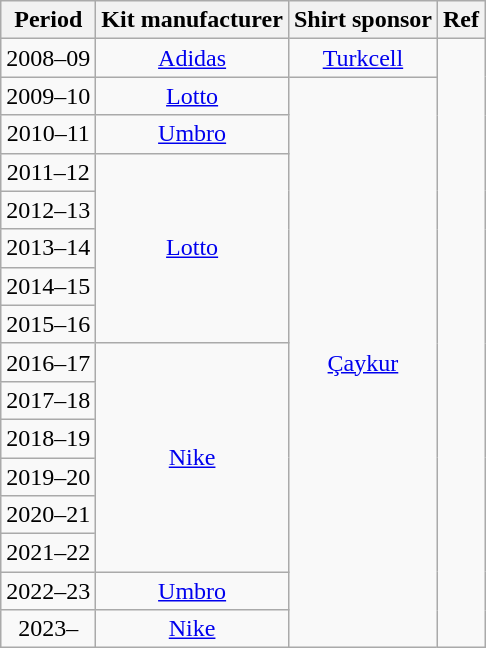<table class="wikitable" style="text-align:center;">
<tr>
<th>Period</th>
<th>Kit manufacturer</th>
<th>Shirt sponsor</th>
<th>Ref</th>
</tr>
<tr>
<td>2008–09</td>
<td><a href='#'>Adidas</a></td>
<td><a href='#'>Turkcell</a></td>
<td rowspan="26"></td>
</tr>
<tr>
<td>2009–10</td>
<td><a href='#'>Lotto</a></td>
<td rowspan="15"><a href='#'>Çaykur</a></td>
</tr>
<tr>
<td>2010–11</td>
<td><a href='#'>Umbro</a></td>
</tr>
<tr>
<td>2011–12</td>
<td rowspan="5"><a href='#'>Lotto</a></td>
</tr>
<tr>
<td>2012–13</td>
</tr>
<tr>
<td>2013–14</td>
</tr>
<tr>
<td>2014–15</td>
</tr>
<tr>
<td>2015–16</td>
</tr>
<tr>
<td>2016–17</td>
<td rowspan="6"><a href='#'>Nike</a></td>
</tr>
<tr>
<td>2017–18</td>
</tr>
<tr>
<td>2018–19</td>
</tr>
<tr>
<td>2019–20</td>
</tr>
<tr>
<td>2020–21</td>
</tr>
<tr>
<td>2021–22</td>
</tr>
<tr>
<td>2022–23</td>
<td><a href='#'>Umbro</a></td>
</tr>
<tr>
<td>2023–</td>
<td><a href='#'>Nike</a></td>
</tr>
</table>
